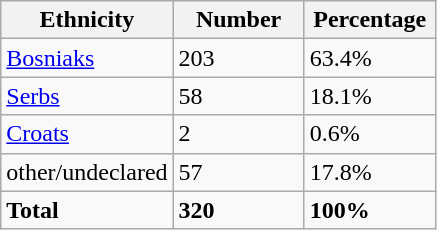<table class="wikitable">
<tr>
<th width="100px">Ethnicity</th>
<th width="80px">Number</th>
<th width="80px">Percentage</th>
</tr>
<tr>
<td><a href='#'>Bosniaks</a></td>
<td>203</td>
<td>63.4%</td>
</tr>
<tr>
<td><a href='#'>Serbs</a></td>
<td>58</td>
<td>18.1%</td>
</tr>
<tr>
<td><a href='#'>Croats</a></td>
<td>2</td>
<td>0.6%</td>
</tr>
<tr>
<td>other/undeclared</td>
<td>57</td>
<td>17.8%</td>
</tr>
<tr>
<td><strong>Total</strong></td>
<td><strong>320</strong></td>
<td><strong>100%</strong></td>
</tr>
</table>
